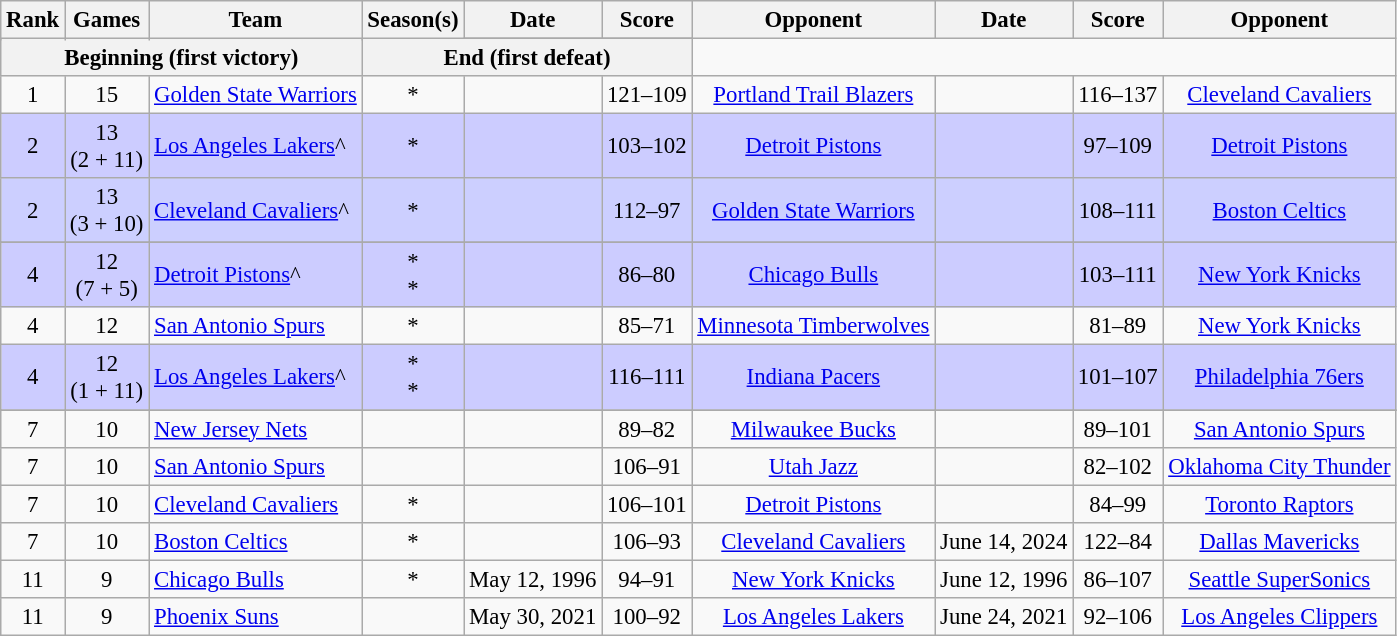<table class="wikitable sortable" style="font-size:95%">
<tr>
<th rowspan="2">Rank</th>
<th rowspan="2">Games</th>
<th rowspan="2">Team</th>
<th rowspan="2">Season(s)</th>
<th>Date</th>
<th class="unsortable">Score</th>
<th>Opponent</th>
<th>Date</th>
<th class="unsortable">Score</th>
<th>Opponent</th>
</tr>
<tr class="unsortable">
</tr>
<tr>
<th colspan="3">Beginning (first victory)</th>
<th colspan="3">End (first defeat)</th>
</tr>
<tr>
<td align="center">1</td>
<td align="center">15</td>
<td align="center"><a href='#'>Golden State Warriors</a></td>
<td align="center">*</td>
<td align="center"></td>
<td align="center">121–109</td>
<td align="center"><a href='#'>Portland Trail Blazers</a></td>
<td align="center"></td>
<td align="center">116–137</td>
<td align="center"><a href='#'>Cleveland Cavaliers</a></td>
</tr>
<tr bgcolor="#ccccff">
<td align="center">2 </td>
<td align="center">13<br>(2 + 11)</td>
<td><a href='#'>Los Angeles Lakers</a>^</td>
<td align="center">*<br></td>
<td align="center"></td>
<td align="center">103–102</td>
<td align="center"><a href='#'>Detroit Pistons</a></td>
<td align="center"></td>
<td align="center">97–109</td>
<td align="center"><a href='#'>Detroit Pistons</a></td>
</tr>
<tr bgcolor="#cccfff">
<td align="center">2 </td>
<td align="center">13<br>(3 + 10)</td>
<td><a href='#'>Cleveland Cavaliers</a>^</td>
<td align="center">*<br></td>
<td align="center"></td>
<td align="center">112–97</td>
<td align="center"><a href='#'>Golden State Warriors</a></td>
<td align="center"></td>
<td align="center">108–111</td>
<td align="center"><a href='#'>Boston Celtics</a></td>
</tr>
<tr>
</tr>
<tr bgcolor="#ccccff">
<td align="center">4 </td>
<td align="center">12<br>(7 + 5)</td>
<td><a href='#'>Detroit Pistons</a>^</td>
<td align="center">*<br>*</td>
<td align="center"></td>
<td align="center">86–80</td>
<td align="center"><a href='#'>Chicago Bulls</a></td>
<td align="center"></td>
<td align="center">103–111</td>
<td align="center"><a href='#'>New York Knicks</a></td>
</tr>
<tr>
<td align="center">4 </td>
<td align="center">12</td>
<td><a href='#'>San Antonio Spurs</a></td>
<td align="center">*</td>
<td align="center"></td>
<td align="center">85–71</td>
<td align="center"><a href='#'>Minnesota Timberwolves</a></td>
<td align="center"></td>
<td align="center">81–89</td>
<td align="center"><a href='#'>New York Knicks</a></td>
</tr>
<tr bgcolor="#ccccff">
<td align="center">4 </td>
<td align="center">12<br>(1 + 11)</td>
<td><a href='#'>Los Angeles Lakers</a>^</td>
<td align="center">*<br>*</td>
<td align="center"></td>
<td align="center">116–111</td>
<td align="center"><a href='#'>Indiana Pacers</a></td>
<td align="center"></td>
<td align="center">101–107</td>
<td align="center"><a href='#'>Philadelphia 76ers</a></td>
</tr>
<tr bgcolor="#ccccff">
</tr>
<tr>
<td align="center">7 </td>
<td align="center">10</td>
<td><a href='#'>New Jersey Nets</a></td>
<td align="center"></td>
<td align="center"></td>
<td align="center">89–82</td>
<td align="center"><a href='#'>Milwaukee Bucks</a></td>
<td align="center"></td>
<td align="center">89–101</td>
<td align="center"><a href='#'>San Antonio Spurs</a></td>
</tr>
<tr>
<td align="center">7 </td>
<td align="center">10</td>
<td><a href='#'>San Antonio Spurs</a></td>
<td align="center"></td>
<td align="center"></td>
<td align="center">106–91</td>
<td align="center"><a href='#'>Utah Jazz</a></td>
<td align="center"></td>
<td align="center">82–102</td>
<td align="center"><a href='#'>Oklahoma City Thunder</a></td>
</tr>
<tr>
<td align="center">7 </td>
<td align="center">10</td>
<td><a href='#'>Cleveland Cavaliers</a></td>
<td align="center">*</td>
<td align="center"></td>
<td align="center">106–101</td>
<td align="center"><a href='#'>Detroit Pistons</a></td>
<td align="center"></td>
<td align="center">84–99</td>
<td align="center"><a href='#'>Toronto Raptors</a></td>
</tr>
<tr>
<td align="center">7 </td>
<td align="center">10</td>
<td><a href='#'>Boston Celtics</a></td>
<td align="center">*</td>
<td align="center"></td>
<td align="center">106–93</td>
<td align="center"><a href='#'>Cleveland Cavaliers</a></td>
<td align="center">June 14, 2024</td>
<td align="center">122–84</td>
<td align="center"><a href='#'>Dallas Mavericks</a></td>
</tr>
<tr>
<td align="center">11 </td>
<td align="center">9</td>
<td><a href='#'>Chicago Bulls</a></td>
<td align="center">*</td>
<td align="center">May 12, 1996</td>
<td align="center">94–91</td>
<td align="center"><a href='#'>New York Knicks</a></td>
<td align="center">June 12, 1996</td>
<td align="center">86–107</td>
<td align="center"><a href='#'>Seattle SuperSonics</a></td>
</tr>
<tr>
<td align="center">11</td>
<td align="center">9</td>
<td><a href='#'>Phoenix Suns</a></td>
<td align="center"></td>
<td align="center">May 30, 2021</td>
<td align="center">100–92</td>
<td align="center"><a href='#'>Los Angeles Lakers</a></td>
<td align="center">June 24, 2021</td>
<td align="center">92–106</td>
<td align="center"><a href='#'>Los Angeles Clippers</a></td>
</tr>
</table>
